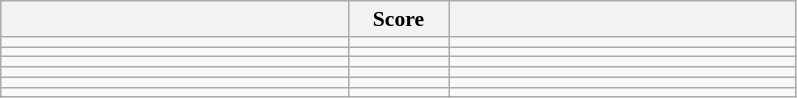<table class="wikitable" style="text-align:left; font-size:90% ">
<tr>
<th width=225></th>
<th width=60>Score</th>
<th width=225></th>
</tr>
<tr>
<td></td>
<td align=center><strong> </strong></td>
<td><strong></strong></td>
</tr>
<tr>
<td></td>
<td align=center><strong> </strong></td>
<td></td>
</tr>
<tr>
<td><strong></strong></td>
<td align=center><strong> </strong></td>
<td></td>
</tr>
<tr>
<td></td>
<td align=center><strong> </strong></td>
<td><strong></strong></td>
</tr>
<tr>
<td></td>
<td align=center><strong> </strong></td>
<td><strong></strong></td>
</tr>
<tr>
<td><strong></strong></td>
<td align=center><strong> </strong></td>
<td></td>
</tr>
</table>
